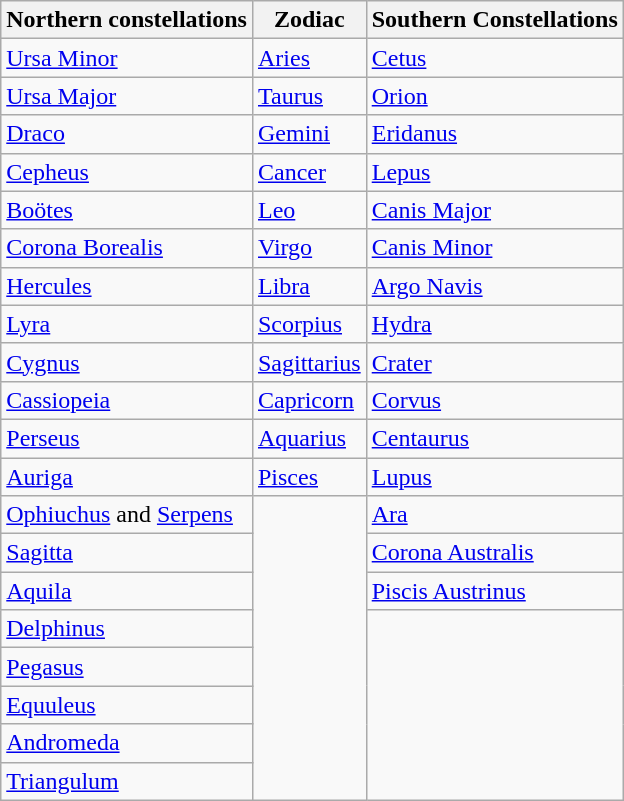<table class="wikitable">
<tr>
<th>Northern constellations</th>
<th>Zodiac</th>
<th>Southern Constellations</th>
</tr>
<tr>
<td><a href='#'>Ursa Minor</a></td>
<td><a href='#'>Aries</a></td>
<td><a href='#'>Cetus</a></td>
</tr>
<tr>
<td><a href='#'>Ursa Major</a></td>
<td><a href='#'>Taurus</a></td>
<td><a href='#'>Orion</a></td>
</tr>
<tr>
<td><a href='#'>Draco</a></td>
<td><a href='#'>Gemini</a></td>
<td><a href='#'>Eridanus</a></td>
</tr>
<tr>
<td><a href='#'>Cepheus</a></td>
<td><a href='#'>Cancer</a></td>
<td><a href='#'>Lepus</a></td>
</tr>
<tr>
<td><a href='#'>Boötes</a></td>
<td><a href='#'>Leo</a></td>
<td><a href='#'>Canis Major</a></td>
</tr>
<tr>
<td><a href='#'>Corona Borealis</a></td>
<td><a href='#'>Virgo</a></td>
<td><a href='#'>Canis Minor</a></td>
</tr>
<tr>
<td><a href='#'>Hercules</a></td>
<td><a href='#'>Libra</a></td>
<td><a href='#'>Argo Navis</a></td>
</tr>
<tr>
<td><a href='#'>Lyra</a></td>
<td><a href='#'>Scorpius</a></td>
<td><a href='#'>Hydra</a></td>
</tr>
<tr>
<td><a href='#'>Cygnus</a></td>
<td><a href='#'>Sagittarius</a></td>
<td><a href='#'>Crater</a></td>
</tr>
<tr>
<td><a href='#'>Cassiopeia</a></td>
<td><a href='#'>Capricorn</a></td>
<td><a href='#'>Corvus</a></td>
</tr>
<tr>
<td><a href='#'>Perseus</a></td>
<td><a href='#'>Aquarius</a></td>
<td><a href='#'>Centaurus</a></td>
</tr>
<tr>
<td><a href='#'>Auriga</a></td>
<td><a href='#'>Pisces</a></td>
<td><a href='#'>Lupus</a></td>
</tr>
<tr>
<td><a href='#'>Ophiuchus</a> and <a href='#'>Serpens</a></td>
<td rowspan="8"></td>
<td><a href='#'>Ara</a></td>
</tr>
<tr>
<td><a href='#'>Sagitta</a></td>
<td><a href='#'>Corona Australis</a></td>
</tr>
<tr>
<td><a href='#'>Aquila</a></td>
<td><a href='#'>Piscis Austrinus</a></td>
</tr>
<tr>
<td><a href='#'>Delphinus</a></td>
<td rowspan="5"></td>
</tr>
<tr>
<td><a href='#'>Pegasus</a></td>
</tr>
<tr>
<td><a href='#'>Equuleus</a></td>
</tr>
<tr>
<td><a href='#'>Andromeda</a></td>
</tr>
<tr>
<td><a href='#'>Triangulum</a></td>
</tr>
</table>
